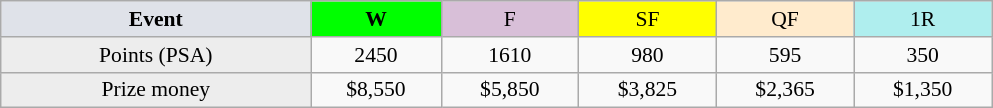<table class=wikitable style=font-size:90%;text-align:center>
<tr>
<td width=200 colspan=1 bgcolor=#dfe2e9><strong>Event</strong></td>
<td width=80 bgcolor=lime><strong>W</strong></td>
<td width=85 bgcolor=#D8BFD8>F</td>
<td width=85 bgcolor=#FFFF00>SF</td>
<td width=85 bgcolor=#ffebcd>QF</td>
<td width=85 bgcolor=#afeeee>1R</td>
</tr>
<tr>
<td bgcolor=#EDEDED>Points (PSA)</td>
<td>2450</td>
<td>1610</td>
<td>980</td>
<td>595</td>
<td>350</td>
</tr>
<tr>
<td bgcolor=#EDEDED>Prize money</td>
<td>$8,550</td>
<td>$5,850</td>
<td>$3,825</td>
<td>$2,365</td>
<td>$1,350</td>
</tr>
</table>
